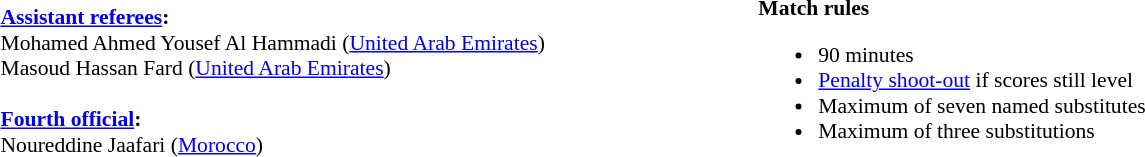<table style="width:100%;font-size:90%">
<tr>
<td><strong><a href='#'>Assistant referees</a>:</strong><br>Mohamed Ahmed Yousef Al Hammadi (<a href='#'>United Arab Emirates</a>) <br>Masoud Hassan Fard (<a href='#'>United Arab Emirates</a>) <br><br><strong><a href='#'>Fourth official</a>:</strong> <br>Noureddine Jaafari (<a href='#'>Morocco</a>)</td>
<td style="width:60%;vertical-align:top"><strong>Match rules</strong><br><ul><li>90 minutes</li><li><a href='#'>Penalty shoot-out</a> if scores still level</li><li>Maximum of seven named substitutes</li><li>Maximum of three substitutions</li></ul></td>
</tr>
</table>
